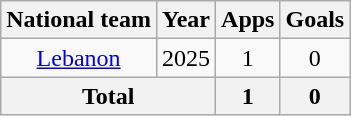<table class="wikitable" style="text-align:center">
<tr>
<th>National team</th>
<th>Year</th>
<th>Apps</th>
<th>Goals</th>
</tr>
<tr>
<td rowspan="1"><a href='#'>Lebanon</a></td>
<td>2025</td>
<td>1</td>
<td>0</td>
</tr>
<tr>
<th colspan="2">Total</th>
<th>1</th>
<th>0</th>
</tr>
</table>
